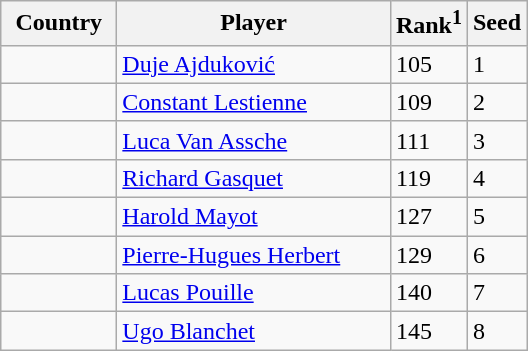<table class="sortable wikitable">
<tr>
<th width="70">Country</th>
<th width="175">Player</th>
<th>Rank<sup>1</sup></th>
<th>Seed</th>
</tr>
<tr>
<td></td>
<td><a href='#'>Duje Ajduković</a></td>
<td>105</td>
<td>1</td>
</tr>
<tr>
<td></td>
<td><a href='#'>Constant Lestienne</a></td>
<td>109</td>
<td>2</td>
</tr>
<tr>
<td></td>
<td><a href='#'>Luca Van Assche</a></td>
<td>111</td>
<td>3</td>
</tr>
<tr>
<td></td>
<td><a href='#'>Richard Gasquet</a></td>
<td>119</td>
<td>4</td>
</tr>
<tr>
<td></td>
<td><a href='#'>Harold Mayot</a></td>
<td>127</td>
<td>5</td>
</tr>
<tr>
<td></td>
<td><a href='#'>Pierre-Hugues Herbert</a></td>
<td>129</td>
<td>6</td>
</tr>
<tr>
<td></td>
<td><a href='#'>Lucas Pouille</a></td>
<td>140</td>
<td>7</td>
</tr>
<tr>
<td></td>
<td><a href='#'>Ugo Blanchet</a></td>
<td>145</td>
<td>8</td>
</tr>
</table>
